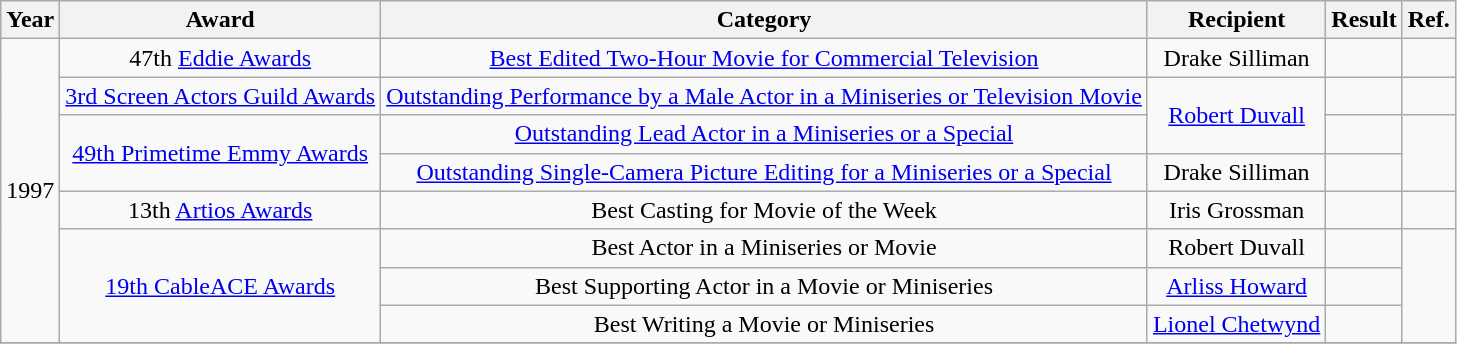<table class="wikitable sortable plainrowheaders" style="text-align:center;">
<tr>
<th>Year</th>
<th>Award</th>
<th>Category</th>
<th>Recipient</th>
<th>Result</th>
<th>Ref.</th>
</tr>
<tr>
<td rowspan="8">1997</td>
<td>47th <a href='#'>Eddie Awards</a></td>
<td><a href='#'>Best Edited Two-Hour Movie for Commercial Television</a></td>
<td>Drake Silliman</td>
<td></td>
<td></td>
</tr>
<tr>
<td><a href='#'>3rd Screen Actors Guild Awards</a></td>
<td><a href='#'>Outstanding Performance by a Male Actor in a Miniseries or Television Movie</a></td>
<td rowspan="2"><a href='#'>Robert Duvall</a></td>
<td></td>
<td></td>
</tr>
<tr>
<td rowspan="2"><a href='#'>49th Primetime Emmy Awards</a></td>
<td><a href='#'>Outstanding Lead Actor in a Miniseries or a Special</a></td>
<td></td>
<td rowspan="2"></td>
</tr>
<tr>
<td><a href='#'>Outstanding Single-Camera Picture Editing for a Miniseries or a Special</a></td>
<td>Drake Silliman</td>
<td></td>
</tr>
<tr>
<td>13th <a href='#'>Artios Awards</a></td>
<td>Best Casting for Movie of the Week</td>
<td>Iris Grossman</td>
<td></td>
<td></td>
</tr>
<tr>
<td rowspan="3"><a href='#'>19th CableACE Awards</a></td>
<td>Best Actor in a Miniseries or Movie</td>
<td>Robert Duvall</td>
<td></td>
<td rowspan="3"></td>
</tr>
<tr>
<td>Best Supporting Actor in a Movie or Miniseries</td>
<td><a href='#'>Arliss Howard</a></td>
<td></td>
</tr>
<tr>
<td>Best Writing a Movie or Miniseries</td>
<td><a href='#'>Lionel Chetwynd</a></td>
<td></td>
</tr>
<tr>
</tr>
</table>
